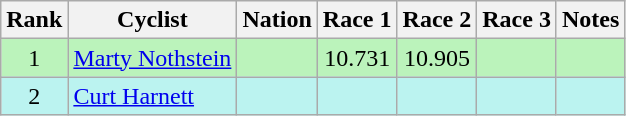<table class="wikitable sortable" style="text-align:center">
<tr>
<th>Rank</th>
<th>Cyclist</th>
<th>Nation</th>
<th>Race 1</th>
<th>Race 2</th>
<th>Race 3</th>
<th>Notes</th>
</tr>
<tr bgcolor=bbf3bb>
<td>1</td>
<td align=left><a href='#'>Marty Nothstein</a></td>
<td align=left></td>
<td>10.731</td>
<td>10.905</td>
<td></td>
<td></td>
</tr>
<tr bgcolor=bbf3f>
<td>2</td>
<td align=left><a href='#'>Curt Harnett</a></td>
<td align=left></td>
<td></td>
<td></td>
<td></td>
<td></td>
</tr>
</table>
